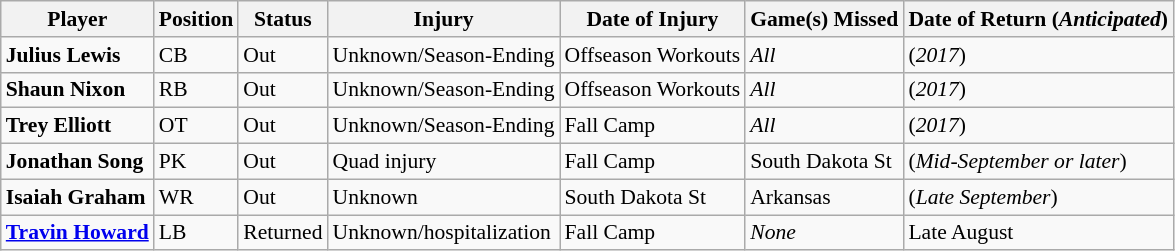<table class="wikitable" border="1" style="font-size:90%;">
<tr>
<th><strong>Player</strong></th>
<th>Position</th>
<th>Status</th>
<th>Injury</th>
<th>Date of Injury</th>
<th>Game(s) Missed</th>
<th>Date of Return (<em>Anticipated</em>)</th>
</tr>
<tr>
<td><strong>Julius Lewis</strong></td>
<td>CB</td>
<td>Out</td>
<td>Unknown/Season-Ending</td>
<td>Offseason Workouts</td>
<td><em>All</em></td>
<td>(<em>2017</em>)</td>
</tr>
<tr>
<td><strong>Shaun Nixon</strong></td>
<td>RB</td>
<td>Out</td>
<td>Unknown/Season-Ending</td>
<td>Offseason Workouts</td>
<td><em>All</em></td>
<td>(<em>2017</em>)</td>
</tr>
<tr>
<td><strong>Trey Elliott</strong></td>
<td>OT</td>
<td>Out</td>
<td>Unknown/Season-Ending</td>
<td>Fall Camp</td>
<td><em>All</em></td>
<td>(<em>2017</em>)</td>
</tr>
<tr>
<td><strong>Jonathan Song</strong></td>
<td>PK</td>
<td>Out</td>
<td>Quad injury</td>
<td>Fall Camp</td>
<td>South Dakota St</td>
<td>(<em>Mid-September or later</em>)</td>
</tr>
<tr>
<td><strong>Isaiah Graham</strong></td>
<td>WR</td>
<td>Out</td>
<td>Unknown</td>
<td>South Dakota St</td>
<td>Arkansas</td>
<td>(<em>Late September</em>)</td>
</tr>
<tr>
<td><strong><a href='#'>Travin Howard</a></strong></td>
<td>LB</td>
<td>Returned</td>
<td>Unknown/hospitalization</td>
<td>Fall Camp</td>
<td><em>None</em></td>
<td>Late August</td>
</tr>
</table>
